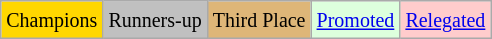<table class="wikitable">
<tr>
<td bgcolor="gold"><small>Champions</small></td>
<td bgcolor="silver"><small>Runners-up</small></td>
<td bgcolor="#deb678"><small>Third Place</small></td>
<td bgcolor="#DDFFDD"><small><a href='#'>Promoted</a></small></td>
<td bgcolor="#FFCCCC"><small><a href='#'>Relegated</a></small></td>
</tr>
</table>
